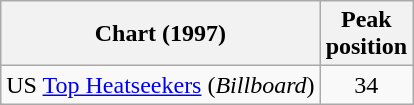<table class="wikitable">
<tr>
<th>Chart (1997)</th>
<th>Peak<br>position</th>
</tr>
<tr>
<td>US <a href='#'>Top Heatseekers</a> (<em>Billboard</em>)</td>
<td style="text-align:center;">34</td>
</tr>
</table>
